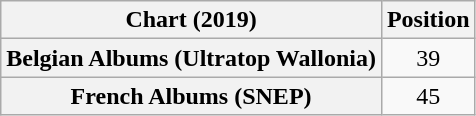<table class="wikitable sortable plainrowheaders" style="text-align:center">
<tr>
<th scope="col">Chart (2019)</th>
<th scope="col">Position</th>
</tr>
<tr>
<th scope="row">Belgian Albums (Ultratop Wallonia)</th>
<td>39</td>
</tr>
<tr>
<th scope="row">French Albums (SNEP)</th>
<td>45</td>
</tr>
</table>
